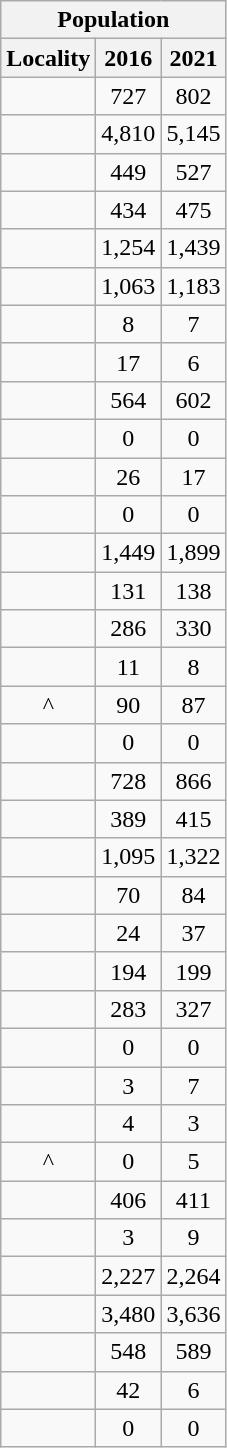<table class="wikitable" style="text-align:center;">
<tr>
<th colspan="3" style="text-align:center;  font-weight:bold">Population</th>
</tr>
<tr>
<th style="text-align:center; background:  font-weight:bold">Locality</th>
<th style="text-align:center; background:  font-weight:bold"><strong>2016</strong></th>
<th style="text-align:center; background:  font-weight:bold"><strong>2021</strong></th>
</tr>
<tr>
<td></td>
<td>727</td>
<td>802</td>
</tr>
<tr>
<td></td>
<td>4,810</td>
<td>5,145</td>
</tr>
<tr>
<td></td>
<td>449</td>
<td>527</td>
</tr>
<tr>
<td></td>
<td>434</td>
<td>475</td>
</tr>
<tr>
<td></td>
<td>1,254</td>
<td>1,439</td>
</tr>
<tr>
<td></td>
<td>1,063</td>
<td>1,183</td>
</tr>
<tr>
<td></td>
<td>8</td>
<td>7</td>
</tr>
<tr>
<td></td>
<td>17</td>
<td>6</td>
</tr>
<tr>
<td></td>
<td>564</td>
<td>602</td>
</tr>
<tr>
<td></td>
<td>0</td>
<td>0</td>
</tr>
<tr>
<td></td>
<td>26</td>
<td>17</td>
</tr>
<tr>
<td></td>
<td>0</td>
<td>0</td>
</tr>
<tr>
<td></td>
<td>1,449</td>
<td>1,899</td>
</tr>
<tr>
<td></td>
<td>131</td>
<td>138</td>
</tr>
<tr>
<td></td>
<td>286</td>
<td>330</td>
</tr>
<tr>
<td></td>
<td>11</td>
<td>8</td>
</tr>
<tr>
<td>^</td>
<td>90</td>
<td>87</td>
</tr>
<tr>
<td></td>
<td>0</td>
<td>0</td>
</tr>
<tr>
<td></td>
<td>728</td>
<td>866</td>
</tr>
<tr>
<td></td>
<td>389</td>
<td>415</td>
</tr>
<tr>
<td></td>
<td>1,095</td>
<td>1,322</td>
</tr>
<tr>
<td></td>
<td>70</td>
<td>84</td>
</tr>
<tr>
<td></td>
<td>24</td>
<td>37</td>
</tr>
<tr>
<td></td>
<td>194</td>
<td>199</td>
</tr>
<tr>
<td></td>
<td>283</td>
<td>327</td>
</tr>
<tr>
<td></td>
<td>0</td>
<td>0</td>
</tr>
<tr>
<td></td>
<td>3</td>
<td>7</td>
</tr>
<tr>
<td></td>
<td>4</td>
<td>3</td>
</tr>
<tr>
<td>^</td>
<td>0</td>
<td>5</td>
</tr>
<tr>
<td></td>
<td>406</td>
<td>411</td>
</tr>
<tr>
<td></td>
<td>3</td>
<td>9</td>
</tr>
<tr>
<td></td>
<td>2,227</td>
<td>2,264</td>
</tr>
<tr>
<td></td>
<td>3,480</td>
<td>3,636</td>
</tr>
<tr>
<td></td>
<td>548</td>
<td>589</td>
</tr>
<tr>
<td></td>
<td>42</td>
<td>6</td>
</tr>
<tr>
<td></td>
<td>0</td>
<td>0</td>
</tr>
</table>
